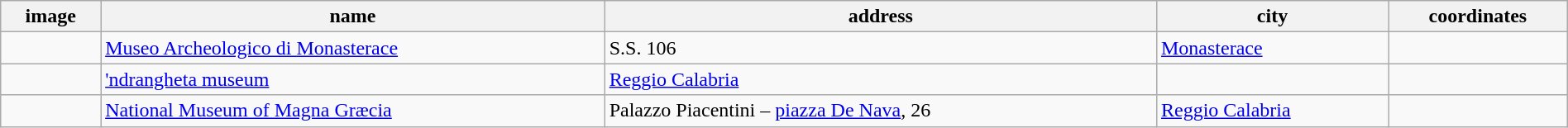<table class='wikitable sortable' style='width:100%'>
<tr>
<th>image</th>
<th>name</th>
<th>address</th>
<th>city</th>
<th>coordinates</th>
</tr>
<tr>
<td></td>
<td><a href='#'>Museo Archeologico di Monasterace</a></td>
<td>S.S. 106</td>
<td><a href='#'>Monasterace</a></td>
<td></td>
</tr>
<tr>
<td></td>
<td><a href='#'>'ndrangheta museum</a></td>
<td><a href='#'>Reggio Calabria</a></td>
<td></td>
</tr>
<tr>
<td></td>
<td><a href='#'>National Museum of Magna Græcia</a></td>
<td>Palazzo Piacentini – <a href='#'>piazza De Nava</a>, 26</td>
<td><a href='#'>Reggio Calabria</a></td>
<td></td>
</tr>
</table>
